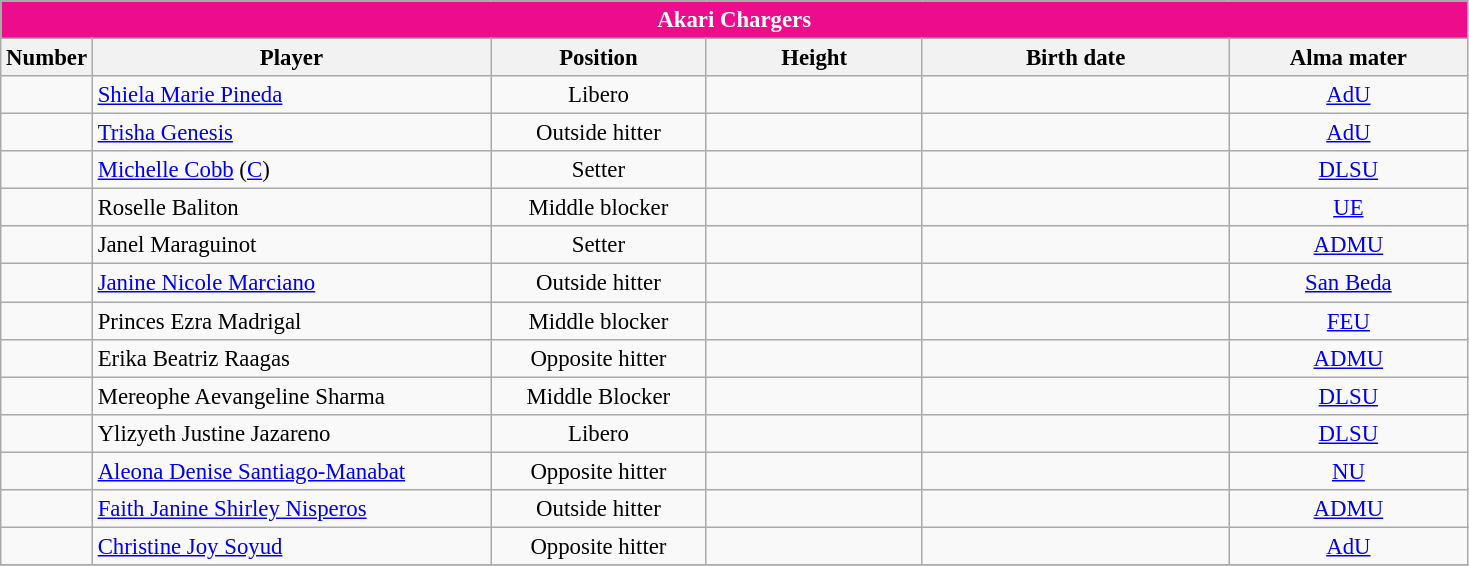<table class="wikitable sortable" style="font-size:95%; text-align:left;">
<tr>
<th colspan="6" style= "background:#ED0C8C; color:#FFFFFF; text-align: center"><strong>Akari Chargers</strong></th>
</tr>
<tr style="background:#FFFFFF;">
<th style= "align=center; width:1em;">Number</th>
<th style= "align=center;width:17em;">Player</th>
<th style= "align=center; width:9em;">Position</th>
<th style= "align=center; width:9em;">Height</th>
<th style= "align=center;width:13em;">Birth date</th>
<th style= "align=center; width:10em;">Alma mater</th>
</tr>
<tr align=center>
<td></td>
<td align=left> <a href='#'>Shiela Marie Pineda</a></td>
<td>Libero</td>
<td align=center></td>
<td align=right></td>
<td align=center><a href='#'>AdU</a></td>
</tr>
<tr align=center>
<td></td>
<td align=left> <a href='#'>Trisha Genesis</a></td>
<td>Outside hitter</td>
<td></td>
<td align=right></td>
<td align=center><a href='#'>AdU</a></td>
</tr>
<tr align=center>
<td></td>
<td align=left> <a href='#'>Michelle Cobb</a> (<a href='#'>C</a>)</td>
<td>Setter</td>
<td></td>
<td align=right></td>
<td align=center><a href='#'>DLSU</a></td>
</tr>
<tr align=center>
<td></td>
<td align=left> Roselle Baliton</td>
<td>Middle blocker</td>
<td></td>
<td align=right></td>
<td><a href='#'>UE</a></td>
</tr>
<tr align=center>
<td></td>
<td align=left> Janel Maraguinot</td>
<td>Setter</td>
<td></td>
<td align=right></td>
<td align=center><a href='#'>ADMU</a></td>
</tr>
<tr align=center>
<td></td>
<td align=left> <a href='#'>Janine Nicole Marciano</a></td>
<td>Outside hitter</td>
<td></td>
<td align=right></td>
<td align=center><a href='#'>San Beda</a></td>
</tr>
<tr align=center>
<td></td>
<td align=left> Princes Ezra Madrigal</td>
<td>Middle blocker</td>
<td></td>
<td align=right></td>
<td align=center><a href='#'>FEU</a></td>
</tr>
<tr align=center>
<td></td>
<td align=left> Erika Beatriz Raagas</td>
<td>Opposite hitter</td>
<td></td>
<td align=right></td>
<td align=center><a href='#'>ADMU</a></td>
</tr>
<tr align=center>
<td></td>
<td align=left> Mereophe Aevangeline Sharma</td>
<td>Middle Blocker</td>
<td></td>
<td align=right></td>
<td align=center><a href='#'>DLSU</a></td>
</tr>
<tr align=center>
<td></td>
<td align=left> Ylizyeth Justine Jazareno</td>
<td>Libero</td>
<td></td>
<td align=right></td>
<td align=center><a href='#'>DLSU</a></td>
</tr>
<tr align=center>
<td></td>
<td align=left> <a href='#'>Aleona Denise Santiago-Manabat</a></td>
<td>Opposite hitter</td>
<td></td>
<td align=right></td>
<td align=center><a href='#'>NU</a></td>
</tr>
<tr align=center>
<td></td>
<td align=left> <a href='#'>Faith Janine Shirley Nisperos</a></td>
<td>Outside hitter</td>
<td></td>
<td align=right></td>
<td align=center><a href='#'>ADMU</a></td>
</tr>
<tr align=center>
<td></td>
<td align=left> <a href='#'>Christine Joy Soyud</a></td>
<td>Opposite hitter</td>
<td></td>
<td align=right></td>
<td align=center><a href='#'>AdU</a></td>
</tr>
<tr align=center>
</tr>
</table>
